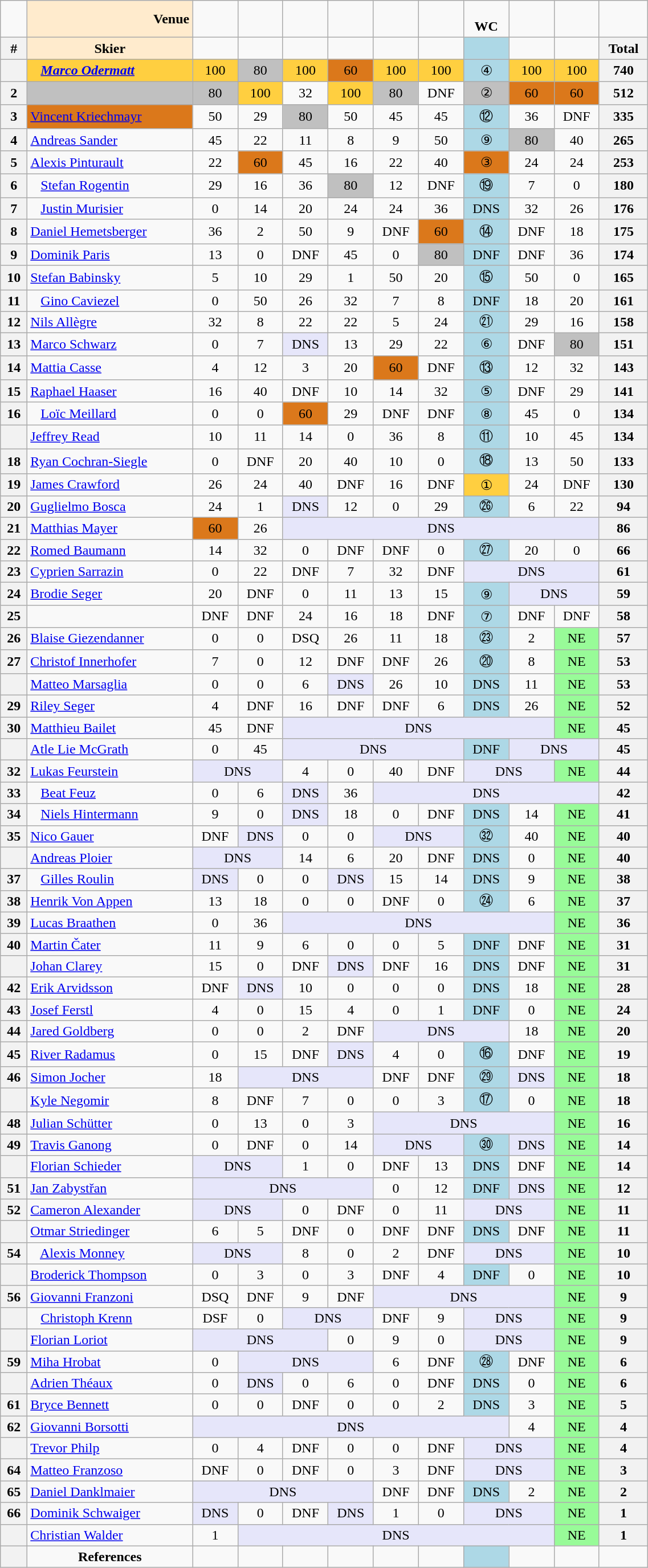<table class="wikitable" width=60% style="font-size:100%; text-align:center;">
<tr>
<td></td>
<td align=right bgcolor=ffebcd><strong>Venue</strong></td>
<td></td>
<td></td>
<td></td>
<td></td>
<td></td>
<td></td>
<td><br><strong>WC</strong></td>
<td></td>
<td></td>
</tr>
<tr>
<th>#</th>
<td bgcolor=ffebcd><strong>Skier</strong></td>
<td></td>
<td></td>
<td></td>
<td></td>
<td></td>
<td></td>
<td bgcolor=add8e6></td>
<td></td>
<td></td>
<th>Total</th>
</tr>
<tr>
<th></th>
<td align=left bgcolor=ffcf40>   <strong><em><a href='#'>Marco Odermatt</a></em></strong></td>
<td bgcolor=ffcf40>100</td>
<td bgcolor=c0c0c0>80</td>
<td bgcolor=ffcf40>100</td>
<td bgcolor=db781b>60</td>
<td bgcolor=ffcf40>100</td>
<td bgcolor=ffcf40>100</td>
<td bgcolor=add8e6>④</td>
<td bgcolor=ffcf40>100</td>
<td bgcolor=ffcf40>100</td>
<th>740</th>
</tr>
<tr>
<th>2</th>
<td align=left bgcolor=c0c0c0></td>
<td bgcolor=c0c0c0>80</td>
<td bgcolor=ffcf40>100</td>
<td>32</td>
<td bgcolor=ffcf40>100</td>
<td bgcolor=c0c0c0>80</td>
<td>DNF</td>
<td bgcolor=c0c0c0>②</td>
<td bgcolor=db781b>60</td>
<td bgcolor=db781b>60</td>
<th>512</th>
</tr>
<tr>
<th>3</th>
<td align=left bgcolor=db781b> <a href='#'>Vincent Kriechmayr</a></td>
<td>50</td>
<td>29</td>
<td bgcolor=c0c0c0>80</td>
<td>50</td>
<td>45</td>
<td>45</td>
<td bgcolor=add8e6>⑫</td>
<td>36</td>
<td>DNF</td>
<th>335</th>
</tr>
<tr>
<th>4</th>
<td align=left> <a href='#'>Andreas Sander</a></td>
<td>45</td>
<td>22</td>
<td>11</td>
<td>8</td>
<td>9</td>
<td>50</td>
<td bgcolor=add8e6>⑨</td>
<td bgcolor=c0c0c0>80</td>
<td>40</td>
<th>265</th>
</tr>
<tr>
<th>5</th>
<td align=left> <a href='#'>Alexis Pinturault</a></td>
<td>22</td>
<td bgcolor=db781b>60</td>
<td>45</td>
<td>16</td>
<td>22</td>
<td>40</td>
<td bgcolor=db781b>③</td>
<td>24</td>
<td>24</td>
<th>253</th>
</tr>
<tr>
<th>6</th>
<td align=left>   <a href='#'>Stefan Rogentin</a></td>
<td>29</td>
<td>16</td>
<td>36</td>
<td bgcolor=c0c0c0>80</td>
<td>12</td>
<td>DNF</td>
<td bgcolor=add8e6>⑲</td>
<td>7</td>
<td>0</td>
<th>180</th>
</tr>
<tr>
<th>7</th>
<td align=left>   <a href='#'>Justin Murisier</a></td>
<td>0</td>
<td>14</td>
<td>20</td>
<td>24</td>
<td>24</td>
<td>36</td>
<td bgcolor=add8e6>DNS</td>
<td>32</td>
<td>26</td>
<th>176</th>
</tr>
<tr>
<th>8</th>
<td align=left> <a href='#'>Daniel Hemetsberger</a></td>
<td>36</td>
<td>2</td>
<td>50</td>
<td>9</td>
<td>DNF</td>
<td bgcolor=db781b>60</td>
<td bgcolor=add8e6>⑭</td>
<td>DNF</td>
<td>18</td>
<th>175</th>
</tr>
<tr>
<th>9</th>
<td align=left> <a href='#'>Dominik Paris</a></td>
<td>13</td>
<td>0</td>
<td>DNF</td>
<td>45</td>
<td>0</td>
<td bgcolor=c0c0c0>80</td>
<td bgcolor=add8e6>DNF</td>
<td>DNF</td>
<td>36</td>
<th>174</th>
</tr>
<tr>
<th>10</th>
<td align=left> <a href='#'>Stefan Babinsky</a></td>
<td>5</td>
<td>10</td>
<td>29</td>
<td>1</td>
<td>50</td>
<td>20</td>
<td bgcolor=add8e6>⑮</td>
<td>50</td>
<td>0</td>
<th>165</th>
</tr>
<tr>
<th>11</th>
<td align=left>   <a href='#'>Gino Caviezel</a></td>
<td>0</td>
<td>50</td>
<td>26</td>
<td>32</td>
<td>7</td>
<td>8</td>
<td bgcolor=add8e6>DNF</td>
<td>18</td>
<td>20</td>
<th>161</th>
</tr>
<tr>
<th>12</th>
<td align=left> <a href='#'>Nils Allègre</a></td>
<td>32</td>
<td>8</td>
<td>22</td>
<td>22</td>
<td>5</td>
<td>24</td>
<td bgcolor=add8e6>㉑</td>
<td>29</td>
<td>16</td>
<th>158</th>
</tr>
<tr>
<th>13</th>
<td align=left> <a href='#'>Marco Schwarz</a></td>
<td>0</td>
<td>7</td>
<td bgcolor=lavender>DNS</td>
<td>13</td>
<td>29</td>
<td>22</td>
<td bgcolor=add8e6>⑥</td>
<td>DNF</td>
<td bgcolor=c0c0c0>80</td>
<th>151</th>
</tr>
<tr>
<th>14</th>
<td align=left> <a href='#'>Mattia Casse</a></td>
<td>4</td>
<td>12</td>
<td>3</td>
<td>20</td>
<td bgcolor=db781b>60</td>
<td>DNF</td>
<td bgcolor=add8e6>⑬</td>
<td>12</td>
<td>32</td>
<th>143</th>
</tr>
<tr>
<th>15</th>
<td align=left> <a href='#'>Raphael Haaser</a></td>
<td>16</td>
<td>40</td>
<td>DNF</td>
<td>10</td>
<td>14</td>
<td>32</td>
<td bgcolor=add8e6>⑤</td>
<td>DNF</td>
<td>29</td>
<th>141</th>
</tr>
<tr>
<th>16</th>
<td align=left>   <a href='#'>Loïc Meillard</a></td>
<td>0</td>
<td>0</td>
<td bgcolor=db781b>60</td>
<td>29</td>
<td>DNF</td>
<td>DNF</td>
<td bgcolor=add8e6>⑧</td>
<td>45</td>
<td>0</td>
<th>134</th>
</tr>
<tr>
<th></th>
<td align=left> <a href='#'>Jeffrey Read</a></td>
<td>10</td>
<td>11</td>
<td>14</td>
<td>0</td>
<td>36</td>
<td>8</td>
<td bgcolor=add8e6>⑪</td>
<td>10</td>
<td>45</td>
<th>134</th>
</tr>
<tr>
<th>18</th>
<td align=left> <a href='#'>Ryan Cochran-Siegle</a></td>
<td>0</td>
<td>DNF</td>
<td>20</td>
<td>40</td>
<td>10</td>
<td>0</td>
<td bgcolor=add8e6>⑱</td>
<td>13</td>
<td>50</td>
<th>133</th>
</tr>
<tr>
<th>19</th>
<td align=left> <a href='#'>James Crawford</a></td>
<td>26</td>
<td>24</td>
<td>40</td>
<td>DNF</td>
<td>16</td>
<td>DNF</td>
<td bgcolor=ffcf40>①</td>
<td>24</td>
<td>DNF</td>
<th>130</th>
</tr>
<tr>
<th>20</th>
<td align=left> <a href='#'>Guglielmo Bosca</a></td>
<td>24</td>
<td>1</td>
<td bgcolor=lavender>DNS</td>
<td>12</td>
<td>0</td>
<td>29</td>
<td bgcolor=add8e6>㉖</td>
<td>6</td>
<td>22</td>
<th>94</th>
</tr>
<tr>
<th>21</th>
<td align=left> <a href='#'>Matthias Mayer</a></td>
<td bgcolor=db781b>60</td>
<td>26</td>
<td colspan=7 bgcolor=lavender>DNS</td>
<th>86</th>
</tr>
<tr>
<th>22</th>
<td align=left> <a href='#'>Romed Baumann</a></td>
<td>14</td>
<td>32</td>
<td>0</td>
<td>DNF</td>
<td>DNF</td>
<td>0</td>
<td bgcolor=add8e6>㉗</td>
<td>20</td>
<td>0</td>
<th>66</th>
</tr>
<tr>
<th>23</th>
<td align=left> <a href='#'>Cyprien Sarrazin</a></td>
<td>0</td>
<td>22</td>
<td>DNF</td>
<td>7</td>
<td>32</td>
<td>DNF</td>
<td colspan=3 bgcolor=lavender>DNS</td>
<th>61</th>
</tr>
<tr>
<th>24</th>
<td align=left> <a href='#'>Brodie Seger</a></td>
<td>20</td>
<td>DNF</td>
<td>0</td>
<td>11</td>
<td>13</td>
<td>15</td>
<td bgcolor=add8e6>⑨</td>
<td colspan=2 bgcolor=lavender>DNS</td>
<th>59</th>
</tr>
<tr>
<th>25</th>
<td align=left></td>
<td>DNF</td>
<td>DNF</td>
<td>24</td>
<td>16</td>
<td>18</td>
<td>DNF</td>
<td bgcolor=add8e6>⑦</td>
<td>DNF</td>
<td>DNF</td>
<th>58</th>
</tr>
<tr>
<th>26</th>
<td align=left> <a href='#'>Blaise Giezendanner</a></td>
<td>0</td>
<td>0</td>
<td>DSQ</td>
<td>26</td>
<td>11</td>
<td>18</td>
<td bgcolor=add8e6>㉓</td>
<td>2</td>
<td bgcolor=palegreen>NE</td>
<th>57</th>
</tr>
<tr>
<th>27</th>
<td align=left> <a href='#'>Christof Innerhofer</a></td>
<td>7</td>
<td>0</td>
<td>12</td>
<td>DNF</td>
<td>DNF</td>
<td>26</td>
<td bgcolor=add8e6>⑳</td>
<td>8</td>
<td bgcolor=palegreen>NE</td>
<th>53</th>
</tr>
<tr>
<th></th>
<td align=left> <a href='#'>Matteo Marsaglia</a></td>
<td>0</td>
<td>0</td>
<td>6</td>
<td bgcolor=lavender>DNS</td>
<td>26</td>
<td>10</td>
<td bgcolor=add8e6>DNS</td>
<td>11</td>
<td bgcolor=palegreen>NE</td>
<th>53</th>
</tr>
<tr>
<th>29</th>
<td align=left> <a href='#'>Riley Seger</a></td>
<td>4</td>
<td>DNF</td>
<td>16</td>
<td>DNF</td>
<td>DNF</td>
<td>6</td>
<td bgcolor=add8e6>DNS</td>
<td>26</td>
<td bgcolor=palegreen>NE</td>
<th>52</th>
</tr>
<tr>
<th>30</th>
<td align=left> <a href='#'>Matthieu Bailet</a></td>
<td>45</td>
<td>DNF</td>
<td colspan=6 bgcolor=lavender>DNS</td>
<td bgcolor=palegreen>NE</td>
<th>45</th>
</tr>
<tr>
<th></th>
<td align=left> <a href='#'>Atle Lie McGrath</a></td>
<td>0</td>
<td>45</td>
<td colspan=4 bgcolor=lavender>DNS</td>
<td bgcolor=add8e6>DNF</td>
<td colspan=2 bgcolor=lavender>DNS</td>
<th>45</th>
</tr>
<tr>
<th>32</th>
<td align=left> <a href='#'>Lukas Feurstein</a></td>
<td colspan=2 bgcolor=lavender>DNS</td>
<td>4</td>
<td>0</td>
<td>40</td>
<td>DNF</td>
<td colspan=2 bgcolor=lavender>DNS</td>
<td bgcolor=palegreen>NE</td>
<th>44</th>
</tr>
<tr>
<th>33</th>
<td align=left>   <a href='#'>Beat Feuz</a></td>
<td>0</td>
<td>6</td>
<td bgcolor=lavender>DNS</td>
<td>36</td>
<td colspan=5 bgcolor=lavender>DNS</td>
<th>42</th>
</tr>
<tr>
<th>34</th>
<td align=left>   <a href='#'>Niels Hintermann</a></td>
<td>9</td>
<td>0</td>
<td bgcolor=lavender>DNS</td>
<td>18</td>
<td>0</td>
<td>DNF</td>
<td bgcolor=add8e6>DNS</td>
<td>14</td>
<td bgcolor=palegreen>NE</td>
<th>41</th>
</tr>
<tr>
<th>35</th>
<td align=left> <a href='#'>Nico Gauer</a></td>
<td>DNF</td>
<td bgcolor=lavender>DNS</td>
<td>0</td>
<td>0</td>
<td colspan=2 bgcolor=lavender>DNS</td>
<td bgcolor=add8e6>㉜</td>
<td>40</td>
<td bgcolor=palegreen>NE</td>
<th>40</th>
</tr>
<tr>
<th></th>
<td align=left> <a href='#'>Andreas Ploier</a></td>
<td colspan=2 bgcolor=lavender>DNS</td>
<td>14</td>
<td>6</td>
<td>20</td>
<td>DNF</td>
<td bgcolor=add8e6>DNS</td>
<td>0</td>
<td bgcolor=palegreen>NE</td>
<th>40</th>
</tr>
<tr>
<th>37</th>
<td align=left>   <a href='#'>Gilles Roulin</a></td>
<td bgcolor=lavender>DNS</td>
<td>0</td>
<td>0</td>
<td bgcolor=lavender>DNS</td>
<td>15</td>
<td>14</td>
<td bgcolor=add8e6>DNS</td>
<td>9</td>
<td bgcolor=palegreen>NE</td>
<th>38</th>
</tr>
<tr>
<th>38</th>
<td align=left> <a href='#'>Henrik Von Appen</a></td>
<td>13</td>
<td>18</td>
<td>0</td>
<td>0</td>
<td>DNF</td>
<td>0</td>
<td bgcolor=add8e6>㉔</td>
<td>6</td>
<td bgcolor=palegreen>NE</td>
<th>37</th>
</tr>
<tr>
<th>39</th>
<td align=left> <a href='#'>Lucas Braathen</a></td>
<td>0</td>
<td>36</td>
<td colspan=6 bgcolor=lavender>DNS</td>
<td bgcolor=palegreen>NE</td>
<th>36</th>
</tr>
<tr>
<th>40</th>
<td align=left> <a href='#'>Martin Čater</a></td>
<td>11</td>
<td>9</td>
<td>6</td>
<td>0</td>
<td>0</td>
<td>5</td>
<td bgcolor=add8e6>DNF</td>
<td>DNF</td>
<td bgcolor=palegreen>NE</td>
<th>31</th>
</tr>
<tr>
<th></th>
<td align=left> <a href='#'>Johan Clarey</a></td>
<td>15</td>
<td>0</td>
<td>DNF</td>
<td bgcolor=lavender>DNS</td>
<td>DNF</td>
<td>16</td>
<td bgcolor=add8e6>DNS</td>
<td>DNF</td>
<td bgcolor=palegreen>NE</td>
<th>31</th>
</tr>
<tr>
<th>42</th>
<td align=left> <a href='#'>Erik Arvidsson</a></td>
<td>DNF</td>
<td bgcolor=lavender>DNS</td>
<td>10</td>
<td>0</td>
<td>0</td>
<td>0</td>
<td bgcolor=add8e6>DNS</td>
<td>18</td>
<td bgcolor=palegreen>NE</td>
<th>28</th>
</tr>
<tr>
<th>43</th>
<td align=left> <a href='#'>Josef Ferstl</a></td>
<td>4</td>
<td>0</td>
<td>15</td>
<td>4</td>
<td>0</td>
<td>1</td>
<td bgcolor=add8e6>DNF</td>
<td>0</td>
<td bgcolor=palegreen>NE</td>
<th>24</th>
</tr>
<tr>
<th>44</th>
<td align=left> <a href='#'>Jared Goldberg</a></td>
<td>0</td>
<td>0</td>
<td>2</td>
<td>DNF</td>
<td colspan=3 bgcolor=lavender>DNS</td>
<td>18</td>
<td bgcolor=palegreen>NE</td>
<th>20</th>
</tr>
<tr>
<th>45</th>
<td align=left> <a href='#'>River Radamus</a></td>
<td>0</td>
<td>15</td>
<td>DNF</td>
<td bgcolor=lavender>DNS</td>
<td>4</td>
<td>0</td>
<td bgcolor=add8e6>⑯</td>
<td>DNF</td>
<td bgcolor=palegreen>NE</td>
<th>19</th>
</tr>
<tr>
<th>46</th>
<td align=left> <a href='#'>Simon Jocher</a></td>
<td>18</td>
<td colspan=3 bgcolor=lavender>DNS</td>
<td>DNF</td>
<td>DNF</td>
<td bgcolor=add8e6>㉙</td>
<td bgcolor=lavender>DNS</td>
<td bgcolor=palegreen>NE</td>
<th>18</th>
</tr>
<tr>
<th></th>
<td align=left> <a href='#'>Kyle Negomir</a></td>
<td>8</td>
<td>DNF</td>
<td>7</td>
<td>0</td>
<td>0</td>
<td>3</td>
<td bgcolor=add8e6>⑰</td>
<td>0</td>
<td bgcolor=palegreen>NE</td>
<th>18</th>
</tr>
<tr>
<th>48</th>
<td align=left> <a href='#'>Julian Schütter</a></td>
<td>0</td>
<td>13</td>
<td>0</td>
<td>3</td>
<td colspan=4 bgcolor=lavender>DNS</td>
<td bgcolor=palegreen>NE</td>
<th>16</th>
</tr>
<tr>
<th>49</th>
<td align=left> <a href='#'>Travis Ganong</a></td>
<td>0</td>
<td>DNF</td>
<td>0</td>
<td>14</td>
<td colspan=2 bgcolor=lavender>DNS</td>
<td bgcolor=add8e6>㉚</td>
<td bgcolor=lavender>DNS</td>
<td bgcolor=palegreen>NE</td>
<th>14</th>
</tr>
<tr>
<th></th>
<td align=left> <a href='#'>Florian Schieder</a></td>
<td colspan=2 bgcolor=lavender>DNS</td>
<td>1</td>
<td>0</td>
<td>DNF</td>
<td>13</td>
<td bgcolor=add8e6>DNS</td>
<td>DNF</td>
<td bgcolor=palegreen>NE</td>
<th>14</th>
</tr>
<tr>
<th>51</th>
<td align=left> <a href='#'>Jan Zabystřan</a></td>
<td colspan=4 bgcolor=lavender>DNS</td>
<td>0</td>
<td>12</td>
<td bgcolor=add8e6>DNF</td>
<td bgcolor=lavender>DNS</td>
<td bgcolor=palegreen>NE</td>
<th>12</th>
</tr>
<tr>
<th>52</th>
<td align=left> <a href='#'>Cameron Alexander</a></td>
<td colspan=2 bgcolor=lavender>DNS</td>
<td>0</td>
<td>DNF</td>
<td>0</td>
<td>11</td>
<td colspan=2 bgcolor=lavender>DNS</td>
<td bgcolor=palegreen>NE</td>
<th>11</th>
</tr>
<tr>
<th></th>
<td align=left> <a href='#'>Otmar Striedinger</a></td>
<td>6</td>
<td>5</td>
<td>DNF</td>
<td>0</td>
<td>DNF</td>
<td>DNF</td>
<td bgcolor=add8e6>DNS</td>
<td>DNF</td>
<td bgcolor=palegreen>NE</td>
<th>11</th>
</tr>
<tr>
<th>54</th>
<td align=left>   <a href='#'>Alexis Monney</a></td>
<td colspan=2 bgcolor=lavender>DNS</td>
<td>8</td>
<td>0</td>
<td>2</td>
<td>DNF</td>
<td colspan=2 bgcolor=lavender>DNS</td>
<td bgcolor=palegreen>NE</td>
<th>10</th>
</tr>
<tr>
<th></th>
<td align=left> <a href='#'>Broderick Thompson</a></td>
<td>0</td>
<td>3</td>
<td>0</td>
<td>3</td>
<td>DNF</td>
<td>4</td>
<td bgcolor=add8e6>DNF</td>
<td>0</td>
<td bgcolor=palegreen>NE</td>
<th>10</th>
</tr>
<tr>
<th>56</th>
<td align=left> <a href='#'>Giovanni Franzoni</a></td>
<td>DSQ</td>
<td>DNF</td>
<td>9</td>
<td>DNF</td>
<td colspan=4 bgcolor=lavender>DNS</td>
<td bgcolor=palegreen>NE</td>
<th>9</th>
</tr>
<tr>
<th></th>
<td align=left>   <a href='#'>Christoph Krenn</a></td>
<td>DSF</td>
<td>0</td>
<td colspan=2 bgcolor=lavender>DNS</td>
<td>DNF</td>
<td>9</td>
<td colspan=2 bgcolor=lavender>DNS</td>
<td bgcolor=palegreen>NE</td>
<th>9</th>
</tr>
<tr>
<th></th>
<td align=left> <a href='#'>Florian Loriot</a></td>
<td colspan=3 bgcolor=lavender>DNS</td>
<td>0</td>
<td>9</td>
<td>0</td>
<td colspan=2 bgcolor=lavender>DNS</td>
<td bgcolor=palegreen>NE</td>
<th>9</th>
</tr>
<tr>
<th>59</th>
<td align=left> <a href='#'>Miha Hrobat</a></td>
<td>0</td>
<td colspan=3 bgcolor=lavender>DNS</td>
<td>6</td>
<td>DNF</td>
<td bgcolor=add8e6>㉘</td>
<td>DNF</td>
<td bgcolor=palegreen>NE</td>
<th>6</th>
</tr>
<tr>
<th></th>
<td align=left> <a href='#'>Adrien Théaux</a></td>
<td>0</td>
<td bgcolor=lavender>DNS</td>
<td>0</td>
<td>6</td>
<td>0</td>
<td>DNF</td>
<td bgcolor=add8e6>DNS</td>
<td>0</td>
<td bgcolor=palegreen>NE</td>
<th>6</th>
</tr>
<tr>
<th>61</th>
<td align=left> <a href='#'>Bryce Bennett</a></td>
<td>0</td>
<td>0</td>
<td>DNF</td>
<td>0</td>
<td>0</td>
<td>2</td>
<td bgcolor=add8e6>DNS</td>
<td>3</td>
<td bgcolor=palegreen>NE</td>
<th>5</th>
</tr>
<tr>
<th>62</th>
<td align=left> <a href='#'>Giovanni Borsotti</a></td>
<td colspan=7 bgcolor=lavender>DNS</td>
<td>4</td>
<td bgcolor=palegreen>NE</td>
<th>4</th>
</tr>
<tr>
<th></th>
<td align=left> <a href='#'>Trevor Philp</a></td>
<td>0</td>
<td>4</td>
<td>DNF</td>
<td>0</td>
<td>0</td>
<td>DNF</td>
<td colspan=2 bgcolor=lavender>DNS</td>
<td bgcolor=palegreen>NE</td>
<th>4</th>
</tr>
<tr>
<th>64</th>
<td align=left> <a href='#'>Matteo Franzoso</a></td>
<td>DNF</td>
<td>0</td>
<td>DNF</td>
<td>0</td>
<td>3</td>
<td>DNF</td>
<td colspan=2 bgcolor=lavender>DNS</td>
<td bgcolor=palegreen>NE</td>
<th>3</th>
</tr>
<tr>
<th>65</th>
<td align=left> <a href='#'>Daniel Danklmaier</a></td>
<td colspan=4 bgcolor=lavender>DNS</td>
<td>DNF</td>
<td>DNF</td>
<td bgcolor=add8e6>DNS</td>
<td>2</td>
<td bgcolor=palegreen>NE</td>
<th>2</th>
</tr>
<tr>
<th>66</th>
<td align=left> <a href='#'>Dominik Schwaiger</a></td>
<td bgcolor=lavender>DNS</td>
<td>0</td>
<td>DNF</td>
<td bgcolor=lavender>DNS</td>
<td>1</td>
<td>0</td>
<td colspan=2 bgcolor=lavender>DNS</td>
<td bgcolor=palegreen>NE</td>
<th>1</th>
</tr>
<tr>
<th></th>
<td align=left> <a href='#'>Christian Walder</a></td>
<td>1</td>
<td colspan=7 bgcolor=lavender>DNS</td>
<td bgcolor=palegreen>NE</td>
<th>1</th>
</tr>
<tr>
<th></th>
<td align=center><strong>References</strong></td>
<td></td>
<td></td>
<td></td>
<td></td>
<td></td>
<td></td>
<td bgcolor=add8e6></td>
<td></td>
<td></td>
</tr>
</table>
